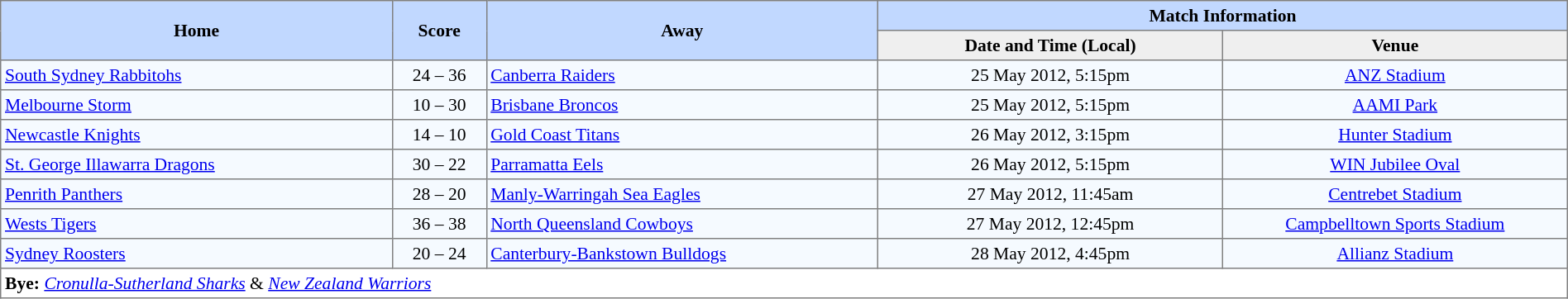<table border="1" cellpadding="3" cellspacing="0" style="border-collapse:collapse; font-size:90%; width:100%;">
<tr bgcolor=#C1D8FF>
<th rowspan=2 width=25%>Home</th>
<th rowspan=2 width=6%>Score</th>
<th rowspan=2 width=25%>Away</th>
<th colspan=6>Match Information</th>
</tr>
<tr bgcolor=#EFEFEF>
<th width=22%>Date and Time (Local)</th>
<th width=22%>Venue</th>
</tr>
<tr style="text-align:center; background:#f5faff;">
<td align=left> <a href='#'>South Sydney Rabbitohs</a></td>
<td>24 – 36</td>
<td align=left> <a href='#'>Canberra Raiders</a></td>
<td>25 May 2012, 5:15pm</td>
<td><a href='#'>ANZ Stadium</a></td>
</tr>
<tr style="text-align:center; background:#f5faff;">
<td align=left> <a href='#'>Melbourne Storm</a></td>
<td>10 – 30</td>
<td align=left> <a href='#'>Brisbane Broncos</a></td>
<td>25 May 2012, 5:15pm</td>
<td><a href='#'>AAMI Park</a></td>
</tr>
<tr style="text-align:center; background:#f5faff;">
<td align=left> <a href='#'>Newcastle Knights</a></td>
<td>14 – 10</td>
<td align=left> <a href='#'>Gold Coast Titans</a></td>
<td>26 May 2012, 3:15pm</td>
<td><a href='#'>Hunter Stadium</a></td>
</tr>
<tr style="text-align:center; background:#f5faff;">
<td align=left> <a href='#'>St. George Illawarra Dragons</a></td>
<td>30 – 22</td>
<td align=left> <a href='#'>Parramatta Eels</a></td>
<td>26 May 2012, 5:15pm</td>
<td><a href='#'>WIN Jubilee Oval</a></td>
</tr>
<tr style="text-align:center; background:#f5faff;">
<td align=left> <a href='#'>Penrith Panthers</a></td>
<td>28 – 20</td>
<td align=left> <a href='#'>Manly-Warringah Sea Eagles</a></td>
<td>27 May 2012, 11:45am</td>
<td><a href='#'>Centrebet Stadium</a></td>
</tr>
<tr style="text-align:center; background:#f5faff;">
<td align=left> <a href='#'>Wests Tigers</a></td>
<td>36 – 38</td>
<td align=left> <a href='#'>North Queensland Cowboys</a></td>
<td>27 May 2012, 12:45pm</td>
<td><a href='#'>Campbelltown Sports Stadium</a></td>
</tr>
<tr style="text-align:center; background:#f5faff;">
<td align=left> <a href='#'>Sydney Roosters</a></td>
<td>20 – 24</td>
<td align=left> <a href='#'>Canterbury-Bankstown Bulldogs</a></td>
<td>28 May 2012, 4:45pm</td>
<td><a href='#'>Allianz Stadium</a></td>
</tr>
<tr>
<td colspan="7" align="left"><strong>Bye:</strong>  <em><a href='#'>Cronulla-Sutherland Sharks</a></em> &  <em><a href='#'>New Zealand Warriors</a></em></td>
</tr>
</table>
